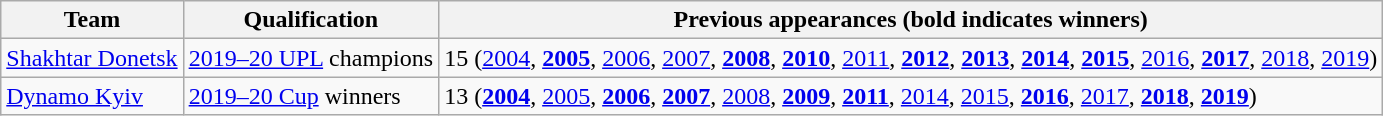<table class="wikitable">
<tr>
<th>Team</th>
<th>Qualification</th>
<th>Previous appearances (bold indicates winners)</th>
</tr>
<tr>
<td><a href='#'>Shakhtar Donetsk</a></td>
<td><a href='#'>2019–20 UPL</a> champions</td>
<td>15 (<a href='#'>2004</a>, <strong><a href='#'>2005</a></strong>, <a href='#'>2006</a>, <a href='#'>2007</a>, <strong><a href='#'>2008</a></strong>, <strong><a href='#'>2010</a></strong>, <a href='#'>2011</a>, <strong><a href='#'>2012</a></strong>, <strong><a href='#'>2013</a></strong>, <strong><a href='#'>2014</a></strong>, <strong><a href='#'>2015</a></strong>, <a href='#'>2016</a>, <strong><a href='#'>2017</a></strong>, <a href='#'>2018</a>, <a href='#'>2019</a>)</td>
</tr>
<tr>
<td><a href='#'>Dynamo Kyiv</a></td>
<td><a href='#'>2019–20 Cup</a> winners</td>
<td>13 (<strong><a href='#'>2004</a></strong>, <a href='#'>2005</a>, <strong><a href='#'>2006</a></strong>, <strong><a href='#'>2007</a></strong>, <a href='#'>2008</a>, <strong><a href='#'>2009</a></strong>, <strong><a href='#'>2011</a></strong>, <a href='#'>2014</a>, <a href='#'>2015</a>, <strong><a href='#'>2016</a></strong>, <a href='#'>2017</a>, <strong><a href='#'>2018</a></strong>, <strong><a href='#'>2019</a></strong>)</td>
</tr>
</table>
